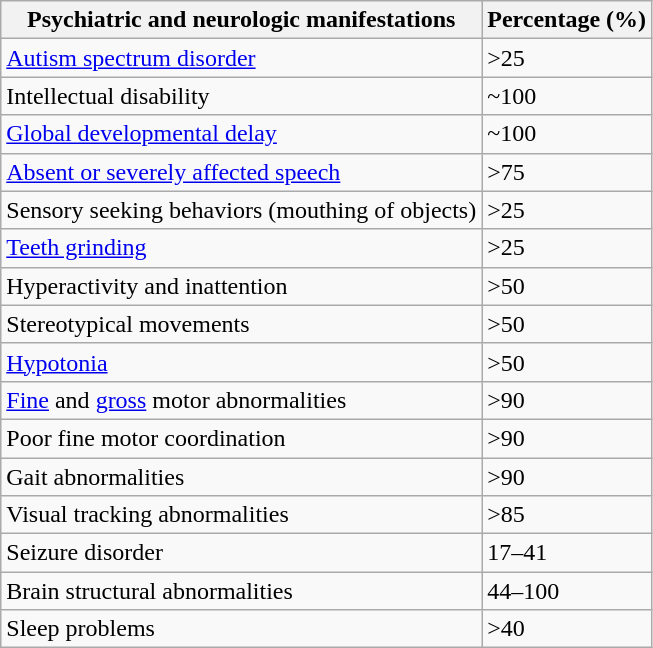<table class="wikitable">
<tr>
<th>Psychiatric and neurologic manifestations</th>
<th>Percentage (%)</th>
</tr>
<tr>
<td><a href='#'>Autism spectrum disorder</a></td>
<td>>25</td>
</tr>
<tr>
<td>Intellectual disability</td>
<td>~100</td>
</tr>
<tr>
<td><a href='#'>Global developmental delay</a></td>
<td>~100</td>
</tr>
<tr>
<td><a href='#'>Absent or severely affected speech</a></td>
<td>>75</td>
</tr>
<tr>
<td>Sensory seeking behaviors (mouthing of objects)</td>
<td>>25</td>
</tr>
<tr>
<td><a href='#'>Teeth grinding</a></td>
<td>>25</td>
</tr>
<tr>
<td>Hyperactivity and inattention</td>
<td>>50</td>
</tr>
<tr>
<td>Stereotypical movements</td>
<td>>50</td>
</tr>
<tr>
<td><a href='#'>Hypotonia</a></td>
<td>>50</td>
</tr>
<tr>
<td><a href='#'>Fine</a> and <a href='#'>gross</a> motor abnormalities</td>
<td>>90</td>
</tr>
<tr>
<td>Poor fine motor coordination</td>
<td>>90</td>
</tr>
<tr>
<td>Gait abnormalities</td>
<td>>90</td>
</tr>
<tr>
<td>Visual tracking abnormalities</td>
<td>>85</td>
</tr>
<tr>
<td>Seizure disorder</td>
<td>17–41</td>
</tr>
<tr>
<td>Brain structural abnormalities</td>
<td>44–100</td>
</tr>
<tr>
<td>Sleep problems</td>
<td>>40</td>
</tr>
</table>
